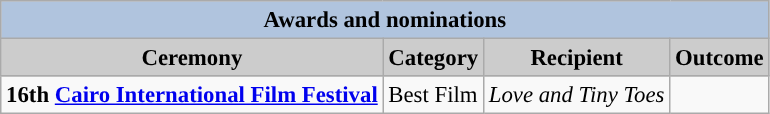<table class="wikitable" style="font-size:95%;" ;>
<tr style="background:#ccc; text-align:center;">
<th colspan="4" style="background: LightSteelBlue;">Awards and nominations</th>
</tr>
<tr style="background:#ccc; text-align:center;">
<th style="background:#ccc">Ceremony</th>
<th style="background:#ccc">Category</th>
<th style="background:#ccc">Recipient</th>
<th style="background:#ccc">Outcome</th>
</tr>
<tr>
<td><strong>16th <a href='#'>Cairo International Film Festival</a></strong></td>
<td>Best Film</td>
<td><em>Love and Tiny Toes</em></td>
<td></td>
</tr>
</table>
